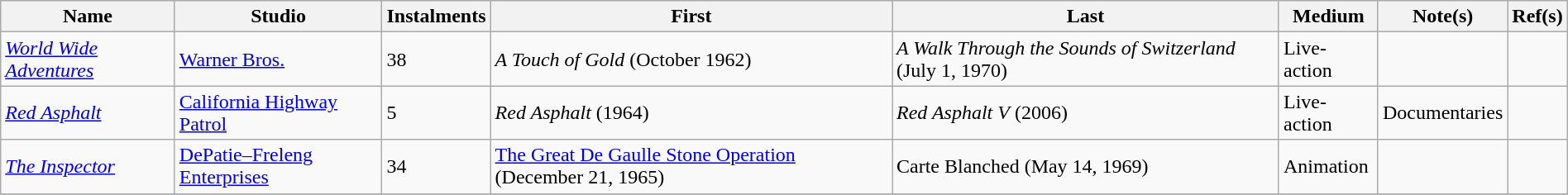<table class="wikitable" style="width:100%;" style="font-size: 100%;">
<tr style="text-align:center;">
<th>Name</th>
<th>Studio</th>
<th>Instalments</th>
<th>First</th>
<th>Last</th>
<th>Medium</th>
<th>Note(s)</th>
<th>Ref(s)</th>
</tr>
<tr>
<td><em><a href='#'>World Wide Adventures</a></em></td>
<td><a href='#'>Warner Bros.</a></td>
<td>38</td>
<td><em>A Touch of Gold</em> (October 1962)</td>
<td><em>A Walk Through the Sounds of Switzerland</em> (July 1, 1970)</td>
<td>Live-action</td>
<td></td>
<td></td>
</tr>
<tr>
<td><em><a href='#'>Red Asphalt</a></em></td>
<td><a href='#'>California Highway Patrol</a></td>
<td>5</td>
<td><em>Red Asphalt</em> (1964)</td>
<td><em>Red Asphalt V</em> (2006)</td>
<td>Live-action</td>
<td>Documentaries</td>
<td></td>
</tr>
<tr>
<td><em><a href='#'>The Inspector</a></em></td>
<td><a href='#'>DePatie–Freleng Enterprises</a></td>
<td>34</td>
<td><a href='#'>The Great De Gaulle Stone Operation</a> (December 21, 1965)</td>
<td>Carte Blanched (May 14, 1969)</td>
<td>Animation</td>
<td></td>
<td></td>
</tr>
<tr>
</tr>
</table>
